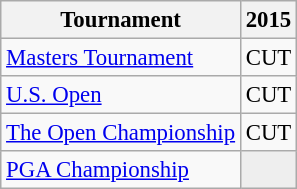<table class="wikitable" style="font-size:95%;text-align:center;">
<tr>
<th>Tournament</th>
<th>2015</th>
</tr>
<tr>
<td align=left><a href='#'>Masters Tournament</a></td>
<td>CUT</td>
</tr>
<tr>
<td align=left><a href='#'>U.S. Open</a></td>
<td>CUT</td>
</tr>
<tr>
<td align=left><a href='#'>The Open Championship</a></td>
<td>CUT</td>
</tr>
<tr>
<td align=left><a href='#'>PGA Championship</a></td>
<td style="background:#eeeeee;"></td>
</tr>
</table>
